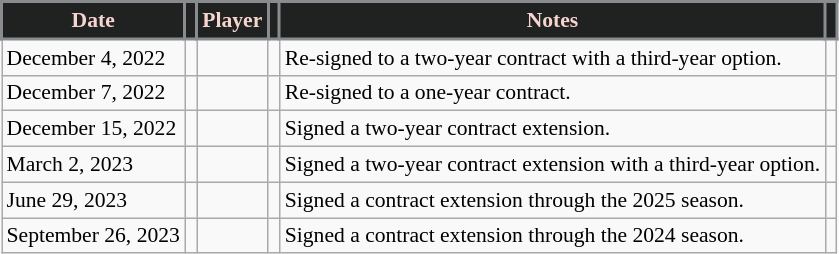<table class="wikitable sortable" style="font-size:90%;">
<tr>
<th style="background:#202121; color:#F7D5CF; border:2px solid #898C8F;" scope="col" data-sort-type="date">Date</th>
<th style="background:#202121; color:#F7D5CF; border:2px solid #898C8F;" scope="col"></th>
<th style="background:#202121; color:#F7D5CF; border:2px solid #898C8F;" scope="col">Player</th>
<th style="background:#202121; color:#F7D5CF; border:2px solid #898C8F;" scope="col"></th>
<th style="background:#202121; color:#F7D5CF; border:2px solid #898C8F;" scope="col">Notes</th>
<th style="background:#202121; color:#F7D5CF; border:2px solid #898C8F;" scope="col"></th>
</tr>
<tr>
<td>December 4, 2022</td>
<td></td>
<td></td>
<td></td>
<td>Re-signed to a two-year contract with a third-year option.</td>
<td></td>
</tr>
<tr>
<td>December 7, 2022</td>
<td></td>
<td></td>
<td></td>
<td>Re-signed to a one-year contract.</td>
<td></td>
</tr>
<tr>
<td>December 15, 2022</td>
<td></td>
<td></td>
<td></td>
<td>Signed a two-year contract extension.</td>
<td></td>
</tr>
<tr>
<td>March 2, 2023</td>
<td></td>
<td></td>
<td></td>
<td>Signed a two-year contract extension with a third-year option.</td>
<td></td>
</tr>
<tr>
<td>June 29, 2023</td>
<td></td>
<td></td>
<td></td>
<td>Signed a contract extension through the 2025 season.</td>
<td></td>
</tr>
<tr>
<td>September 26, 2023</td>
<td></td>
<td></td>
<td></td>
<td>Signed a contract extension through the 2024 season.</td>
<td></td>
</tr>
</table>
